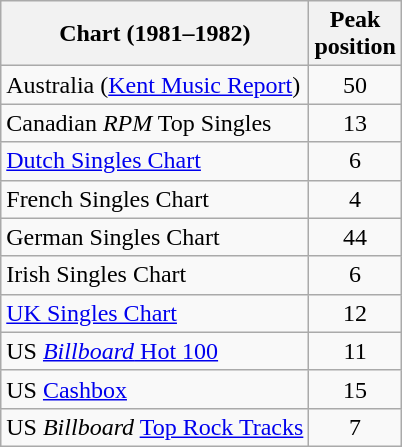<table class="wikitable sortable">
<tr>
<th>Chart (1981–1982)</th>
<th>Peak<br>position</th>
</tr>
<tr>
<td>Australia (<a href='#'>Kent Music Report</a>)</td>
<td align="center">50</td>
</tr>
<tr>
<td>Canadian <em>RPM</em> Top Singles</td>
<td style="text-align:center;">13</td>
</tr>
<tr>
<td><a href='#'>Dutch Singles Chart</a></td>
<td style="text-align:center;">6</td>
</tr>
<tr>
<td>French Singles Chart</td>
<td style="text-align:center;">4</td>
</tr>
<tr>
<td>German Singles Chart</td>
<td style="text-align:center;">44</td>
</tr>
<tr>
<td>Irish Singles Chart</td>
<td style="text-align:center;">6</td>
</tr>
<tr>
<td><a href='#'>UK Singles Chart</a></td>
<td style="text-align:center;">12</td>
</tr>
<tr>
<td>US <a href='#'><em>Billboard</em> Hot 100</a></td>
<td style="text-align:center;">11</td>
</tr>
<tr>
<td>US <a href='#'>Cashbox</a></td>
<td style="text-align:center;">15</td>
</tr>
<tr>
<td>US <em>Billboard</em> <a href='#'>Top Rock Tracks</a></td>
<td align=center>7</td>
</tr>
</table>
